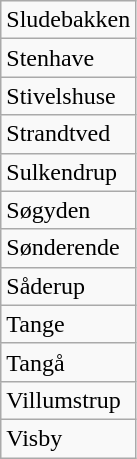<table class="wikitable" style="float:left; margin-right:1em">
<tr>
<td>Sludebakken</td>
</tr>
<tr>
<td>Stenhave</td>
</tr>
<tr>
<td>Stivelshuse</td>
</tr>
<tr>
<td>Strandtved</td>
</tr>
<tr>
<td>Sulkendrup</td>
</tr>
<tr>
<td>Søgyden</td>
</tr>
<tr>
<td>Sønderende</td>
</tr>
<tr>
<td>Såderup</td>
</tr>
<tr>
<td>Tange</td>
</tr>
<tr>
<td>Tangå</td>
</tr>
<tr>
<td>Villumstrup</td>
</tr>
<tr>
<td>Visby</td>
</tr>
</table>
